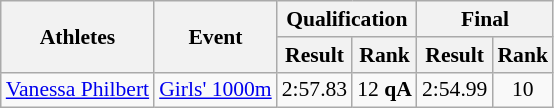<table class="wikitable" border="1" style="font-size:90%">
<tr>
<th rowspan=2>Athletes</th>
<th rowspan=2>Event</th>
<th colspan=2>Qualification</th>
<th colspan=2>Final</th>
</tr>
<tr>
<th>Result</th>
<th>Rank</th>
<th>Result</th>
<th>Rank</th>
</tr>
<tr>
<td><a href='#'>Vanessa Philbert</a></td>
<td><a href='#'>Girls' 1000m</a></td>
<td align=center>2:57.83</td>
<td align=center>12 <strong>qA</strong></td>
<td align=center>2:54.99</td>
<td align=center>10</td>
</tr>
</table>
